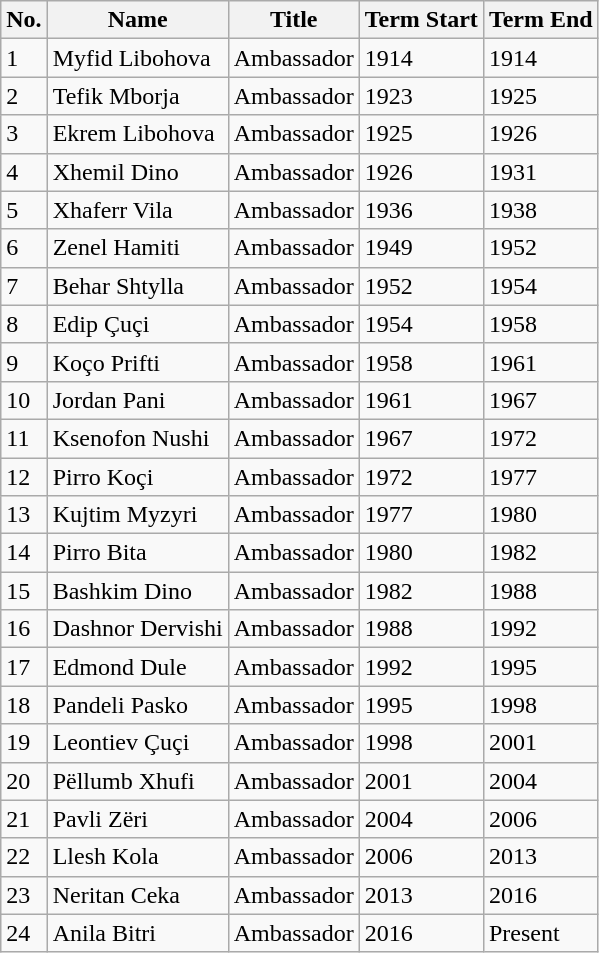<table class="wikitable sortable">
<tr>
<th>No.</th>
<th>Name</th>
<th>Title</th>
<th>Term Start</th>
<th>Term End</th>
</tr>
<tr>
<td>1</td>
<td>Myfid Libohova</td>
<td>Ambassador</td>
<td>1914</td>
<td>1914</td>
</tr>
<tr>
<td>2</td>
<td>Tefik Mborja</td>
<td>Ambassador</td>
<td>1923</td>
<td>1925</td>
</tr>
<tr>
<td>3</td>
<td>Ekrem Libohova</td>
<td>Ambassador</td>
<td>1925</td>
<td>1926</td>
</tr>
<tr>
<td>4</td>
<td>Xhemil Dino</td>
<td>Ambassador</td>
<td>1926</td>
<td>1931</td>
</tr>
<tr>
<td>5</td>
<td>Xhaferr Vila</td>
<td>Ambassador</td>
<td>1936</td>
<td>1938</td>
</tr>
<tr>
<td>6</td>
<td>Zenel Hamiti</td>
<td>Ambassador</td>
<td>1949</td>
<td>1952</td>
</tr>
<tr>
<td>7</td>
<td>Behar Shtylla</td>
<td>Ambassador</td>
<td>1952</td>
<td>1954</td>
</tr>
<tr>
<td>8</td>
<td>Edip Çuçi</td>
<td>Ambassador</td>
<td>1954</td>
<td>1958</td>
</tr>
<tr>
<td>9</td>
<td>Koço Prifti</td>
<td>Ambassador</td>
<td>1958</td>
<td>1961</td>
</tr>
<tr>
<td>10</td>
<td>Jordan Pani</td>
<td>Ambassador</td>
<td>1961</td>
<td>1967</td>
</tr>
<tr>
<td>11</td>
<td>Ksenofon Nushi</td>
<td>Ambassador</td>
<td>1967</td>
<td>1972</td>
</tr>
<tr>
<td>12</td>
<td>Pirro Koçi</td>
<td>Ambassador</td>
<td>1972</td>
<td>1977</td>
</tr>
<tr>
<td>13</td>
<td>Kujtim Myzyri</td>
<td>Ambassador</td>
<td>1977</td>
<td>1980</td>
</tr>
<tr>
<td>14</td>
<td>Pirro Bita</td>
<td>Ambassador</td>
<td>1980</td>
<td>1982</td>
</tr>
<tr>
<td>15</td>
<td>Bashkim Dino</td>
<td>Ambassador</td>
<td>1982</td>
<td>1988</td>
</tr>
<tr>
<td>16</td>
<td>Dashnor Dervishi</td>
<td>Ambassador</td>
<td>1988</td>
<td>1992</td>
</tr>
<tr>
<td>17</td>
<td>Edmond Dule</td>
<td>Ambassador</td>
<td>1992</td>
<td>1995</td>
</tr>
<tr>
<td>18</td>
<td>Pandeli Pasko</td>
<td>Ambassador</td>
<td>1995</td>
<td>1998</td>
</tr>
<tr>
<td>19</td>
<td>Leontiev Çuçi</td>
<td>Ambassador</td>
<td>1998</td>
<td>2001</td>
</tr>
<tr>
<td>20</td>
<td>Pëllumb Xhufi</td>
<td>Ambassador</td>
<td>2001</td>
<td>2004</td>
</tr>
<tr>
<td>21</td>
<td>Pavli Zëri</td>
<td>Ambassador</td>
<td>2004</td>
<td>2006</td>
</tr>
<tr>
<td>22</td>
<td>Llesh Kola</td>
<td>Ambassador</td>
<td>2006</td>
<td>2013</td>
</tr>
<tr>
<td>23</td>
<td>Neritan Ceka</td>
<td>Ambassador</td>
<td>2013</td>
<td>2016</td>
</tr>
<tr>
<td>24</td>
<td>Anila Bitri</td>
<td>Ambassador</td>
<td>2016</td>
<td>Present</td>
</tr>
</table>
